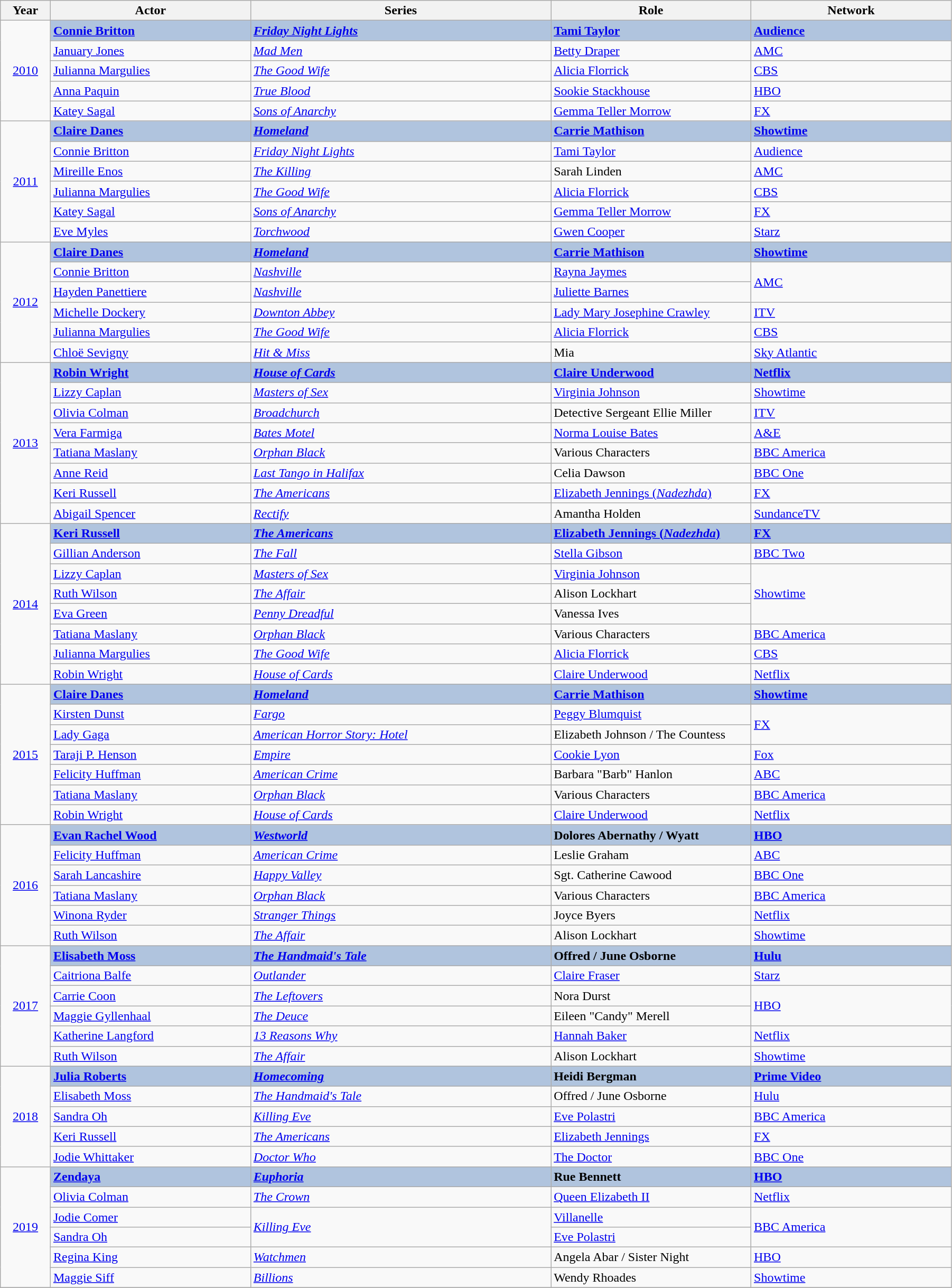<table class="wikitable" width="95%" cellpadding="5">
<tr>
<th width="5%">Year</th>
<th width="20%">Actor</th>
<th width="30%">Series</th>
<th width="20%">Role</th>
<th width="20%">Network</th>
</tr>
<tr>
<td rowspan="5" style="text-align:center;"><a href='#'>2010</a></td>
<td style="background:#B0C4DE;"><strong><a href='#'>Connie Britton</a></strong></td>
<td style="background:#B0C4DE;"><strong><em><a href='#'>Friday Night Lights</a></em></strong></td>
<td style="background:#B0C4DE;"><strong><a href='#'>Tami Taylor</a></strong></td>
<td style="background:#B0C4DE;"><strong><a href='#'>Audience</a></strong></td>
</tr>
<tr>
<td><a href='#'>January Jones</a></td>
<td><em><a href='#'>Mad Men</a></em></td>
<td><a href='#'>Betty Draper</a></td>
<td><a href='#'>AMC</a></td>
</tr>
<tr>
<td><a href='#'>Julianna Margulies</a></td>
<td><em><a href='#'>The Good Wife</a></em></td>
<td><a href='#'>Alicia Florrick</a></td>
<td><a href='#'>CBS</a></td>
</tr>
<tr>
<td><a href='#'>Anna Paquin</a></td>
<td><em><a href='#'>True Blood</a></em></td>
<td><a href='#'>Sookie Stackhouse</a></td>
<td><a href='#'>HBO</a></td>
</tr>
<tr>
<td><a href='#'>Katey Sagal</a></td>
<td><em><a href='#'>Sons of Anarchy</a></em></td>
<td><a href='#'>Gemma Teller Morrow</a></td>
<td><a href='#'>FX</a></td>
</tr>
<tr>
<td rowspan="6" style="text-align:center;"><a href='#'>2011</a></td>
<td style="background:#B0C4DE;"><strong><a href='#'>Claire Danes</a></strong></td>
<td style="background:#B0C4DE;"><strong><em><a href='#'>Homeland</a></em></strong></td>
<td style="background:#B0C4DE;"><strong><a href='#'>Carrie Mathison</a></strong></td>
<td style="background:#B0C4DE;"><strong><a href='#'>Showtime</a></strong></td>
</tr>
<tr>
<td><a href='#'>Connie Britton</a></td>
<td><em><a href='#'>Friday Night Lights</a></em></td>
<td><a href='#'>Tami Taylor</a></td>
<td><a href='#'>Audience</a></td>
</tr>
<tr>
<td><a href='#'>Mireille Enos</a></td>
<td><em><a href='#'>The Killing</a></em></td>
<td>Sarah Linden</td>
<td><a href='#'>AMC</a></td>
</tr>
<tr>
<td><a href='#'>Julianna Margulies</a></td>
<td><em><a href='#'>The Good Wife</a></em></td>
<td><a href='#'>Alicia Florrick</a></td>
<td><a href='#'>CBS</a></td>
</tr>
<tr>
<td><a href='#'>Katey Sagal</a></td>
<td><em><a href='#'>Sons of Anarchy</a></em></td>
<td><a href='#'>Gemma Teller Morrow</a></td>
<td><a href='#'>FX</a></td>
</tr>
<tr>
<td><a href='#'>Eve Myles</a></td>
<td><em><a href='#'>Torchwood</a></em></td>
<td><a href='#'>Gwen Cooper</a></td>
<td><a href='#'>Starz</a></td>
</tr>
<tr>
<td rowspan="6" style="text-align:center;"><a href='#'>2012</a></td>
<td style="background:#B0C4DE;"><strong><a href='#'>Claire Danes</a></strong></td>
<td style="background:#B0C4DE;"><strong><em><a href='#'>Homeland</a></em></strong></td>
<td style="background:#B0C4DE;"><strong><a href='#'>Carrie Mathison</a></strong></td>
<td style="background:#B0C4DE;"><strong><a href='#'>Showtime</a></strong></td>
</tr>
<tr>
<td><a href='#'>Connie Britton</a></td>
<td><em><a href='#'>Nashville</a></em></td>
<td><a href='#'>Rayna Jaymes</a></td>
<td rowspan="2"><a href='#'>AMC</a></td>
</tr>
<tr>
<td><a href='#'>Hayden Panettiere</a></td>
<td><em><a href='#'>Nashville</a></em></td>
<td><a href='#'>Juliette Barnes</a></td>
</tr>
<tr>
<td><a href='#'>Michelle Dockery</a></td>
<td><em><a href='#'>Downton Abbey</a></em></td>
<td><a href='#'>Lady Mary Josephine Crawley</a></td>
<td><a href='#'>ITV</a></td>
</tr>
<tr>
<td><a href='#'>Julianna Margulies</a></td>
<td><em><a href='#'>The Good Wife</a></em></td>
<td><a href='#'>Alicia Florrick</a></td>
<td><a href='#'>CBS</a></td>
</tr>
<tr>
<td><a href='#'>Chloë Sevigny</a></td>
<td><em><a href='#'>Hit & Miss</a></em></td>
<td>Mia</td>
<td><a href='#'>Sky Atlantic</a></td>
</tr>
<tr>
<td rowspan="8" style="text-align:center;"><a href='#'>2013</a></td>
<td style="background:#B0C4DE;"><strong><a href='#'>Robin Wright</a></strong></td>
<td style="background:#B0C4DE;"><strong><em><a href='#'>House of Cards</a></em></strong></td>
<td style="background:#B0C4DE;"><strong><a href='#'>Claire Underwood</a></strong></td>
<td style="background:#B0C4DE;"><strong><a href='#'>Netflix</a></strong></td>
</tr>
<tr>
<td><a href='#'>Lizzy Caplan</a></td>
<td><em><a href='#'>Masters of Sex</a></em></td>
<td><a href='#'>Virginia Johnson</a></td>
<td><a href='#'>Showtime</a></td>
</tr>
<tr>
<td><a href='#'>Olivia Colman</a></td>
<td><em><a href='#'>Broadchurch</a></em></td>
<td>Detective Sergeant Ellie Miller</td>
<td><a href='#'>ITV</a></td>
</tr>
<tr>
<td><a href='#'>Vera Farmiga</a></td>
<td><em><a href='#'>Bates Motel</a></em></td>
<td><a href='#'>Norma Louise Bates</a></td>
<td><a href='#'>A&E</a></td>
</tr>
<tr>
<td><a href='#'>Tatiana Maslany</a></td>
<td><em><a href='#'>Orphan Black</a></em></td>
<td>Various Characters</td>
<td><a href='#'>BBC America</a></td>
</tr>
<tr>
<td><a href='#'>Anne Reid</a></td>
<td><em><a href='#'>Last Tango in Halifax</a></em></td>
<td>Celia Dawson</td>
<td><a href='#'>BBC One</a></td>
</tr>
<tr>
<td><a href='#'>Keri Russell</a></td>
<td><em><a href='#'>The Americans</a></em></td>
<td><a href='#'>Elizabeth Jennings (<em>Nadezhda</em>)</a></td>
<td><a href='#'>FX</a></td>
</tr>
<tr>
<td><a href='#'>Abigail Spencer</a></td>
<td><em><a href='#'>Rectify</a></em></td>
<td>Amantha Holden</td>
<td><a href='#'>SundanceTV</a></td>
</tr>
<tr>
<td rowspan="8" style="text-align:center;"><a href='#'>2014</a></td>
<td style="background:#B0C4DE;"><strong><a href='#'>Keri Russell</a></strong></td>
<td style="background:#B0C4DE;"><strong><em><a href='#'>The Americans</a></em></strong></td>
<td style="background:#B0C4DE;"><strong><a href='#'>Elizabeth Jennings (<em>Nadezhda</em>)</a></strong></td>
<td style="background:#B0C4DE;"><strong><a href='#'>FX</a></strong></td>
</tr>
<tr>
<td><a href='#'>Gillian Anderson</a></td>
<td><em><a href='#'>The Fall</a></em></td>
<td><a href='#'>Stella Gibson</a></td>
<td><a href='#'>BBC Two</a></td>
</tr>
<tr>
<td><a href='#'>Lizzy Caplan</a></td>
<td><em><a href='#'>Masters of Sex</a></em></td>
<td><a href='#'>Virginia Johnson</a></td>
<td rowspan="3"><a href='#'>Showtime</a></td>
</tr>
<tr>
<td><a href='#'>Ruth Wilson</a></td>
<td><em><a href='#'>The Affair</a></em></td>
<td>Alison Lockhart</td>
</tr>
<tr>
<td><a href='#'>Eva Green</a></td>
<td><em><a href='#'>Penny Dreadful</a></em></td>
<td>Vanessa Ives</td>
</tr>
<tr>
<td><a href='#'>Tatiana Maslany</a></td>
<td><em><a href='#'>Orphan Black</a></em></td>
<td>Various Characters</td>
<td><a href='#'>BBC America</a></td>
</tr>
<tr>
<td><a href='#'>Julianna Margulies</a></td>
<td><em><a href='#'>The Good Wife</a></em></td>
<td><a href='#'>Alicia Florrick</a></td>
<td><a href='#'>CBS</a></td>
</tr>
<tr>
<td><a href='#'>Robin Wright</a></td>
<td><em><a href='#'>House of Cards</a></em></td>
<td><a href='#'>Claire Underwood</a></td>
<td><a href='#'>Netflix</a></td>
</tr>
<tr>
<td rowspan="7" style="text-align:center;"><a href='#'>2015</a></td>
<td style="background:#B0C4DE;"><strong><a href='#'>Claire Danes</a></strong></td>
<td style="background:#B0C4DE;"><strong><em><a href='#'>Homeland</a></em></strong></td>
<td style="background:#B0C4DE;"><strong><a href='#'>Carrie Mathison</a></strong></td>
<td style="background:#B0C4DE;"><strong><a href='#'>Showtime</a></strong></td>
</tr>
<tr>
<td><a href='#'>Kirsten Dunst</a></td>
<td><em><a href='#'>Fargo</a></em></td>
<td><a href='#'>Peggy Blumquist</a></td>
<td rowspan="2"><a href='#'>FX</a></td>
</tr>
<tr>
<td><a href='#'>Lady Gaga</a></td>
<td><em><a href='#'>American Horror Story: Hotel</a></em></td>
<td>Elizabeth Johnson / The Countess</td>
</tr>
<tr>
<td><a href='#'>Taraji P. Henson</a></td>
<td><em><a href='#'>Empire</a></em></td>
<td><a href='#'>Cookie Lyon</a></td>
<td><a href='#'>Fox</a></td>
</tr>
<tr>
<td><a href='#'>Felicity Huffman</a></td>
<td><em><a href='#'>American Crime</a></em></td>
<td>Barbara "Barb" Hanlon</td>
<td><a href='#'>ABC</a></td>
</tr>
<tr>
<td><a href='#'>Tatiana Maslany</a></td>
<td><em><a href='#'>Orphan Black</a></em></td>
<td>Various Characters</td>
<td><a href='#'>BBC America</a></td>
</tr>
<tr>
<td><a href='#'>Robin Wright</a></td>
<td><em><a href='#'>House of Cards</a></em></td>
<td><a href='#'>Claire Underwood</a></td>
<td><a href='#'>Netflix</a></td>
</tr>
<tr>
<td rowspan="6" style="text-align:center;"><a href='#'>2016</a></td>
<td style="background:#B0C4DE;"><strong><a href='#'>Evan Rachel Wood</a></strong></td>
<td style="background:#B0C4DE;"><strong><em><a href='#'>Westworld</a></em></strong></td>
<td style="background:#B0C4DE;"><strong>Dolores Abernathy / Wyatt</strong></td>
<td style="background:#B0C4DE;"><strong><a href='#'>HBO</a></strong></td>
</tr>
<tr>
<td><a href='#'>Felicity Huffman</a></td>
<td><em><a href='#'>American Crime</a></em></td>
<td>Leslie Graham</td>
<td><a href='#'>ABC</a></td>
</tr>
<tr>
<td><a href='#'>Sarah Lancashire</a></td>
<td><em><a href='#'>Happy Valley</a></em></td>
<td>Sgt. Catherine Cawood</td>
<td><a href='#'>BBC One</a></td>
</tr>
<tr>
<td><a href='#'>Tatiana Maslany</a></td>
<td><em><a href='#'>Orphan Black</a></em></td>
<td>Various Characters</td>
<td><a href='#'>BBC America</a></td>
</tr>
<tr>
<td><a href='#'>Winona Ryder</a></td>
<td><em><a href='#'>Stranger Things</a></em></td>
<td>Joyce Byers</td>
<td><a href='#'>Netflix</a></td>
</tr>
<tr>
<td><a href='#'>Ruth Wilson</a></td>
<td><em><a href='#'>The Affair</a></em></td>
<td>Alison Lockhart</td>
<td><a href='#'>Showtime</a></td>
</tr>
<tr>
<td rowspan="6" style="text-align:center;"><a href='#'>2017</a><br></td>
<td style="background:#B0C4DE;"><strong><a href='#'>Elisabeth Moss</a></strong></td>
<td style="background:#B0C4DE;"><strong><em><a href='#'>The Handmaid's Tale</a></em></strong></td>
<td style="background:#B0C4DE;"><strong>Offred / June Osborne</strong></td>
<td style="background:#B0C4DE;"><strong><a href='#'>Hulu</a></strong></td>
</tr>
<tr>
<td><a href='#'>Caitriona Balfe</a></td>
<td><em><a href='#'>Outlander</a></em></td>
<td><a href='#'>Claire Fraser</a></td>
<td><a href='#'>Starz</a></td>
</tr>
<tr>
<td><a href='#'>Carrie Coon</a></td>
<td><em><a href='#'>The Leftovers</a></em></td>
<td>Nora Durst</td>
<td rowspan="2"><a href='#'>HBO</a></td>
</tr>
<tr>
<td><a href='#'>Maggie Gyllenhaal</a></td>
<td><em><a href='#'>The Deuce</a></em></td>
<td>Eileen "Candy" Merell</td>
</tr>
<tr>
<td><a href='#'>Katherine Langford</a></td>
<td><em><a href='#'>13 Reasons Why</a></em></td>
<td><a href='#'>Hannah Baker</a></td>
<td><a href='#'>Netflix</a></td>
</tr>
<tr>
<td><a href='#'>Ruth Wilson</a></td>
<td><em><a href='#'>The Affair</a></em></td>
<td>Alison Lockhart</td>
<td><a href='#'>Showtime</a></td>
</tr>
<tr>
<td rowspan="5" style="text-align:center;"><a href='#'>2018</a><br></td>
<td style="background:#B0C4DE;"><strong><a href='#'>Julia Roberts</a></strong></td>
<td style="background:#B0C4DE;"><strong><em><a href='#'>Homecoming</a></em></strong></td>
<td style="background:#B0C4DE;"><strong>Heidi Bergman</strong></td>
<td style="background:#B0C4DE;"><strong><a href='#'>Prime Video</a></strong></td>
</tr>
<tr>
<td><a href='#'>Elisabeth Moss</a></td>
<td><em><a href='#'>The Handmaid's Tale</a></em></td>
<td>Offred / June Osborne</td>
<td><a href='#'>Hulu</a></td>
</tr>
<tr>
<td><a href='#'>Sandra Oh</a></td>
<td><em><a href='#'>Killing Eve</a></em></td>
<td><a href='#'>Eve Polastri</a></td>
<td><a href='#'>BBC America</a></td>
</tr>
<tr>
<td><a href='#'>Keri Russell</a></td>
<td><em><a href='#'>The Americans</a></em></td>
<td><a href='#'>Elizabeth Jennings</a></td>
<td><a href='#'>FX</a></td>
</tr>
<tr>
<td><a href='#'>Jodie Whittaker</a></td>
<td><em><a href='#'>Doctor Who</a></em></td>
<td><a href='#'>The Doctor</a></td>
<td><a href='#'>BBC One</a></td>
</tr>
<tr>
<td rowspan="6" style="text-align:center;"><a href='#'>2019</a><br></td>
<td style="background:#B0C4DE;"><strong><a href='#'>Zendaya</a></strong></td>
<td style="background:#B0C4DE;"><strong><em><a href='#'>Euphoria</a></em></strong></td>
<td style="background:#B0C4DE;"><strong>Rue Bennett</strong></td>
<td style="background:#B0C4DE;"><strong><a href='#'>HBO</a></strong></td>
</tr>
<tr>
<td><a href='#'>Olivia Colman</a></td>
<td><em><a href='#'>The Crown</a></em></td>
<td><a href='#'>Queen Elizabeth II</a></td>
<td><a href='#'>Netflix</a></td>
</tr>
<tr>
<td><a href='#'>Jodie Comer</a></td>
<td rowspan="2"><em><a href='#'>Killing Eve</a></em></td>
<td><a href='#'>Villanelle</a></td>
<td rowspan="2"><a href='#'>BBC America</a></td>
</tr>
<tr>
<td><a href='#'>Sandra Oh</a></td>
<td><a href='#'>Eve Polastri</a></td>
</tr>
<tr>
<td><a href='#'>Regina King</a></td>
<td><em><a href='#'>Watchmen</a></em></td>
<td>Angela Abar / Sister Night</td>
<td><a href='#'>HBO</a></td>
</tr>
<tr>
<td><a href='#'>Maggie Siff</a></td>
<td><em><a href='#'>Billions</a></em></td>
<td>Wendy Rhoades</td>
<td><a href='#'>Showtime</a></td>
</tr>
<tr>
</tr>
</table>
